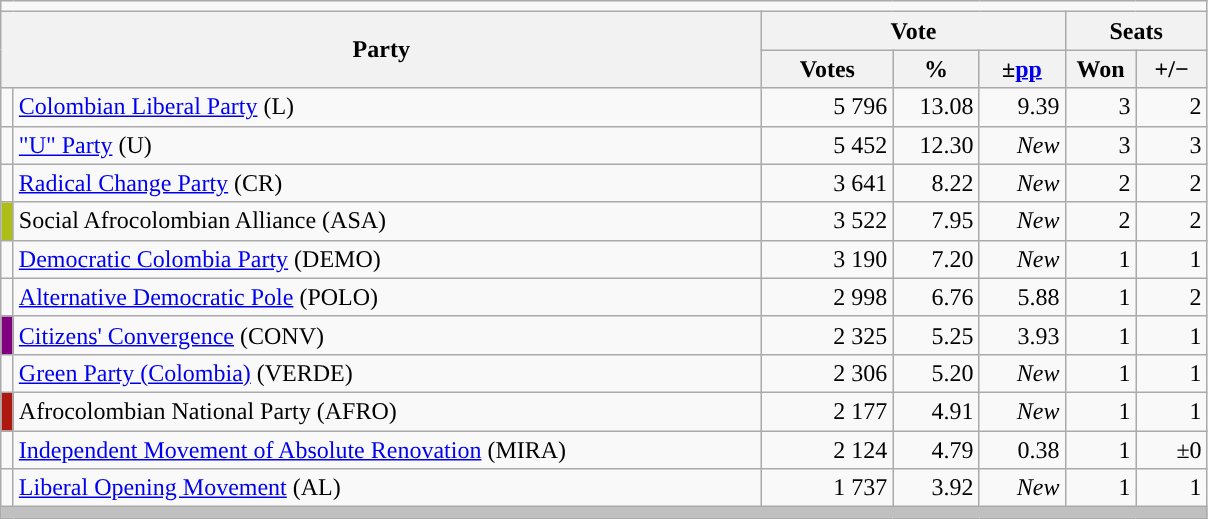<table class="wikitable" style="text-align:right; font-size:100%; margin-bottom:0">
<tr>
<td colspan="7"></td>
</tr>
<tr>
<th align="left" rowspan="2" colspan="2" width="500">Party</th>
<th colspan="3">Vote</th>
<th colspan="2">Seats</th>
</tr>
<tr>
<th width="80">Votes</th>
<th width="50">%</th>
<th width="50">±<a href='#'>pp</a></th>
<th width="40">Won</th>
<th width="40">+/−</th>
</tr>
<tr>
<td style="color:inherit;background:"></td>
<td align="left"><a href='#'>Colombian Liberal Party</a> (L)</td>
<td>5 796</td>
<td>13.08</td>
<td>9.39</td>
<td>3</td>
<td>2</td>
</tr>
<tr>
<td width="1" style="color:inherit;background:"></td>
<td align="left"><a href='#'>"U" Party</a> (U)</td>
<td>5 452</td>
<td>12.30</td>
<td><em>New</em></td>
<td>3</td>
<td>3</td>
</tr>
<tr>
<td style="color:inherit;background:"></td>
<td align="left"><a href='#'>Radical Change Party</a> (CR)</td>
<td>3 641</td>
<td>8.22</td>
<td><em>New</em></td>
<td>2</td>
<td>2</td>
</tr>
<tr>
<td style="color:inherit;background:#ADBE18"></td>
<td align="left">Social Afrocolombian Alliance (ASA)</td>
<td>3 522</td>
<td>7.95</td>
<td><em>New</em></td>
<td>2</td>
<td>2</td>
</tr>
<tr>
<td style="color:inherit;background:"></td>
<td align="left"><a href='#'>Democratic Colombia Party</a> (DEMO)</td>
<td>3 190</td>
<td>7.20</td>
<td><em>New</em></td>
<td>1</td>
<td>1</td>
</tr>
<tr>
<td style="color:inherit;background:"></td>
<td align="left"><a href='#'>Alternative Democratic Pole</a> (POLO)</td>
<td>2 998</td>
<td>6.76</td>
<td>5.88</td>
<td>1</td>
<td>2</td>
</tr>
<tr>
<td bgcolor="purple"></td>
<td align="left"><a href='#'>Citizens' Convergence</a> (CONV)</td>
<td>2 325</td>
<td>5.25</td>
<td>3.93</td>
<td>1</td>
<td>1</td>
</tr>
<tr>
<td style="color:inherit;background:"></td>
<td align="left"><a href='#'>Green Party (Colombia)</a> (VERDE)</td>
<td>2 306</td>
<td>5.20</td>
<td><em>New</em></td>
<td>1</td>
<td>1</td>
</tr>
<tr>
<td style="color:inherit;background:#AD1810"></td>
<td align="left">Afrocolombian National Party (AFRO)</td>
<td>2 177</td>
<td>4.91</td>
<td><em>New</em></td>
<td>1</td>
<td>1</td>
</tr>
<tr>
<td style="color:inherit;background:"></td>
<td align="left"><a href='#'>Independent Movement of Absolute Renovation</a> (MIRA)</td>
<td>2 124</td>
<td>4.79</td>
<td>0.38</td>
<td>1</td>
<td>±0</td>
</tr>
<tr>
<td style="color:inherit;background:"></td>
<td align="left"><a href='#'>Liberal Opening Movement</a> (AL)</td>
<td>1 737</td>
<td>3.92</td>
<td><em>New</em></td>
<td>1</td>
<td>1</td>
</tr>
<tr>
<td colspan="7" bgcolor="#C0C0C0"></td>
</tr>
</table>
